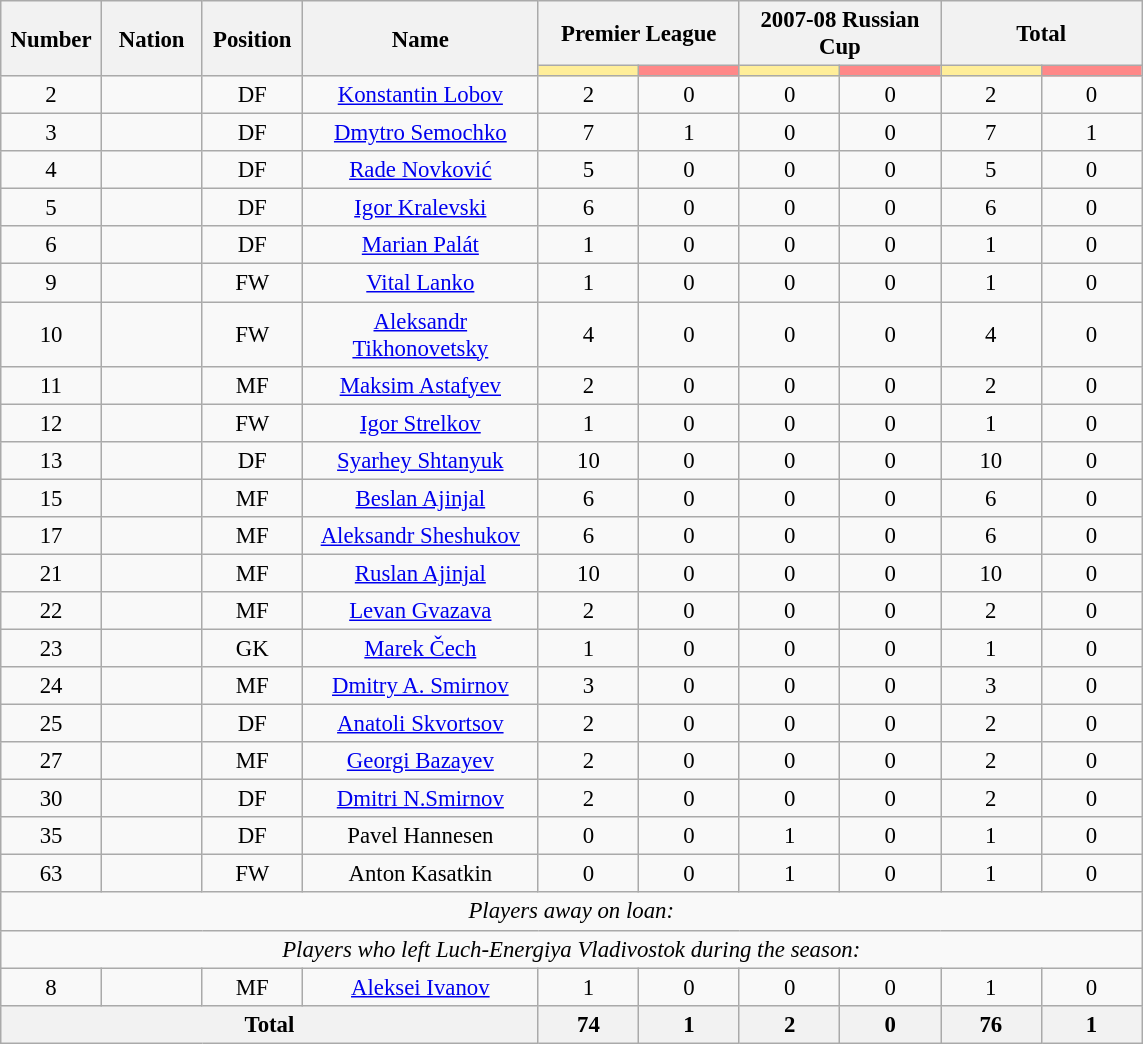<table class="wikitable" style="font-size: 95%; text-align: center;">
<tr>
<th rowspan=2 width=60>Number</th>
<th rowspan=2 width=60>Nation</th>
<th rowspan=2 width=60>Position</th>
<th rowspan=2 width=150>Name</th>
<th colspan=2>Premier League</th>
<th colspan=2>2007-08 Russian Cup</th>
<th colspan=2>Total</th>
</tr>
<tr>
<th style="width:60px; background:#fe9;"></th>
<th style="width:60px; background:#ff8888;"></th>
<th style="width:60px; background:#fe9;"></th>
<th style="width:60px; background:#ff8888;"></th>
<th style="width:60px; background:#fe9;"></th>
<th style="width:60px; background:#ff8888;"></th>
</tr>
<tr>
<td>2</td>
<td></td>
<td>DF</td>
<td><a href='#'>Konstantin Lobov</a></td>
<td>2</td>
<td>0</td>
<td>0</td>
<td>0</td>
<td>2</td>
<td>0</td>
</tr>
<tr>
<td>3</td>
<td></td>
<td>DF</td>
<td><a href='#'>Dmytro Semochko</a></td>
<td>7</td>
<td>1</td>
<td>0</td>
<td>0</td>
<td>7</td>
<td>1</td>
</tr>
<tr>
<td>4</td>
<td></td>
<td>DF</td>
<td><a href='#'>Rade Novković</a></td>
<td>5</td>
<td>0</td>
<td>0</td>
<td>0</td>
<td>5</td>
<td>0</td>
</tr>
<tr>
<td>5</td>
<td></td>
<td>DF</td>
<td><a href='#'>Igor Kralevski</a></td>
<td>6</td>
<td>0</td>
<td>0</td>
<td>0</td>
<td>6</td>
<td>0</td>
</tr>
<tr>
<td>6</td>
<td></td>
<td>DF</td>
<td><a href='#'>Marian Palát</a></td>
<td>1</td>
<td>0</td>
<td>0</td>
<td>0</td>
<td>1</td>
<td>0</td>
</tr>
<tr>
<td>9</td>
<td></td>
<td>FW</td>
<td><a href='#'>Vital Lanko</a></td>
<td>1</td>
<td>0</td>
<td>0</td>
<td>0</td>
<td>1</td>
<td>0</td>
</tr>
<tr>
<td>10</td>
<td></td>
<td>FW</td>
<td><a href='#'>Aleksandr Tikhonovetsky</a></td>
<td>4</td>
<td>0</td>
<td>0</td>
<td>0</td>
<td>4</td>
<td>0</td>
</tr>
<tr>
<td>11</td>
<td></td>
<td>MF</td>
<td><a href='#'>Maksim Astafyev</a></td>
<td>2</td>
<td>0</td>
<td>0</td>
<td>0</td>
<td>2</td>
<td>0</td>
</tr>
<tr>
<td>12</td>
<td></td>
<td>FW</td>
<td><a href='#'>Igor Strelkov</a></td>
<td>1</td>
<td>0</td>
<td>0</td>
<td>0</td>
<td>1</td>
<td>0</td>
</tr>
<tr>
<td>13</td>
<td></td>
<td>DF</td>
<td><a href='#'>Syarhey Shtanyuk</a></td>
<td>10</td>
<td>0</td>
<td>0</td>
<td>0</td>
<td>10</td>
<td>0</td>
</tr>
<tr>
<td>15</td>
<td></td>
<td>MF</td>
<td><a href='#'>Beslan Ajinjal</a></td>
<td>6</td>
<td>0</td>
<td>0</td>
<td>0</td>
<td>6</td>
<td>0</td>
</tr>
<tr>
<td>17</td>
<td></td>
<td>MF</td>
<td><a href='#'>Aleksandr Sheshukov</a></td>
<td>6</td>
<td>0</td>
<td>0</td>
<td>0</td>
<td>6</td>
<td>0</td>
</tr>
<tr>
<td>21</td>
<td></td>
<td>MF</td>
<td><a href='#'>Ruslan Ajinjal</a></td>
<td>10</td>
<td>0</td>
<td>0</td>
<td>0</td>
<td>10</td>
<td>0</td>
</tr>
<tr>
<td>22</td>
<td></td>
<td>MF</td>
<td><a href='#'>Levan Gvazava</a></td>
<td>2</td>
<td>0</td>
<td>0</td>
<td>0</td>
<td>2</td>
<td>0</td>
</tr>
<tr>
<td>23</td>
<td></td>
<td>GK</td>
<td><a href='#'>Marek Čech</a></td>
<td>1</td>
<td>0</td>
<td>0</td>
<td>0</td>
<td>1</td>
<td>0</td>
</tr>
<tr>
<td>24</td>
<td></td>
<td>MF</td>
<td><a href='#'>Dmitry A. Smirnov</a></td>
<td>3</td>
<td>0</td>
<td>0</td>
<td>0</td>
<td>3</td>
<td>0</td>
</tr>
<tr>
<td>25</td>
<td></td>
<td>DF</td>
<td><a href='#'>Anatoli Skvortsov</a></td>
<td>2</td>
<td>0</td>
<td>0</td>
<td>0</td>
<td>2</td>
<td>0</td>
</tr>
<tr>
<td>27</td>
<td></td>
<td>MF</td>
<td><a href='#'>Georgi Bazayev</a></td>
<td>2</td>
<td>0</td>
<td>0</td>
<td>0</td>
<td>2</td>
<td>0</td>
</tr>
<tr>
<td>30</td>
<td></td>
<td>DF</td>
<td><a href='#'>Dmitri N.Smirnov</a></td>
<td>2</td>
<td>0</td>
<td>0</td>
<td>0</td>
<td>2</td>
<td>0</td>
</tr>
<tr>
<td>35</td>
<td></td>
<td>DF</td>
<td>Pavel Hannesen</td>
<td>0</td>
<td>0</td>
<td>1</td>
<td>0</td>
<td>1</td>
<td>0</td>
</tr>
<tr>
<td>63</td>
<td></td>
<td>FW</td>
<td>Anton Kasatkin</td>
<td>0</td>
<td>0</td>
<td>1</td>
<td>0</td>
<td>1</td>
<td>0</td>
</tr>
<tr>
<td colspan="14"><em>Players away on loan:</em></td>
</tr>
<tr>
<td colspan="14"><em>Players who left Luch-Energiya Vladivostok during the season:</em></td>
</tr>
<tr>
<td>8</td>
<td></td>
<td>MF</td>
<td><a href='#'>Aleksei Ivanov</a></td>
<td>1</td>
<td>0</td>
<td>0</td>
<td>0</td>
<td>1</td>
<td>0</td>
</tr>
<tr>
<th colspan=4>Total</th>
<th>74</th>
<th>1</th>
<th>2</th>
<th>0</th>
<th>76</th>
<th>1</th>
</tr>
</table>
